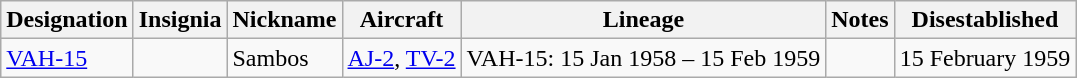<table class="wikitable">
<tr>
<th>Designation</th>
<th>Insignia</th>
<th>Nickname</th>
<th>Aircraft</th>
<th>Lineage</th>
<th>Notes</th>
<th>Disestablished</th>
</tr>
<tr>
<td><a href='#'>VAH-15</a></td>
<td></td>
<td>Sambos</td>
<td><a href='#'>AJ-2</a>, <a href='#'>TV-2</a></td>
<td style="white-space: nowrap;">VAH-15: 15 Jan 1958 – 15 Feb 1959</td>
<td></td>
<td>15 February 1959</td>
</tr>
</table>
